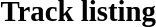<table class="collapsible collapsed" border="0" style="width:67%">
<tr>
<th style="width:14em; text-align:left"><big><strong>Track listing</strong></big></th>
<th></th>
</tr>
<tr>
<td colspan="2"><br></td>
</tr>
</table>
